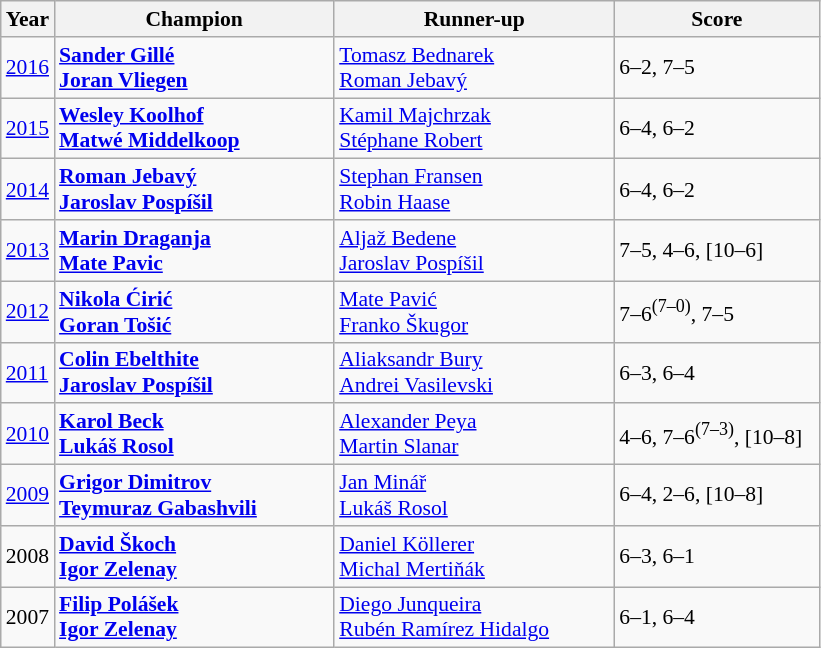<table class="wikitable" style="font-size:90%">
<tr>
<th>Year</th>
<th width="180">Champion</th>
<th width="180">Runner-up</th>
<th width="130">Score</th>
</tr>
<tr>
<td><a href='#'>2016</a></td>
<td> <strong><a href='#'>Sander Gillé</a></strong><br> <strong><a href='#'>Joran Vliegen</a></strong></td>
<td> <a href='#'>Tomasz Bednarek</a><br> <a href='#'>Roman Jebavý</a></td>
<td>6–2, 7–5</td>
</tr>
<tr>
<td><a href='#'>2015</a></td>
<td> <strong><a href='#'>Wesley Koolhof</a></strong><br> <strong><a href='#'>Matwé Middelkoop</a></strong></td>
<td> <a href='#'>Kamil Majchrzak</a><br> <a href='#'>Stéphane Robert</a></td>
<td>6–4, 6–2</td>
</tr>
<tr>
<td><a href='#'>2014</a></td>
<td> <strong><a href='#'>Roman Jebavý</a></strong><br> <strong><a href='#'>Jaroslav Pospíšil</a></strong></td>
<td> <a href='#'>Stephan Fransen</a><br> <a href='#'>Robin Haase</a></td>
<td>6–4, 6–2</td>
</tr>
<tr>
<td><a href='#'>2013</a></td>
<td> <strong><a href='#'>Marin Draganja</a></strong> <br>  <strong><a href='#'>Mate Pavic</a></strong></td>
<td> <a href='#'>Aljaž Bedene</a> <br>  <a href='#'>Jaroslav Pospíšil</a></td>
<td>7–5, 4–6, [10–6]</td>
</tr>
<tr>
<td><a href='#'>2012</a></td>
<td> <strong><a href='#'>Nikola Ćirić</a></strong> <br>  <strong><a href='#'>Goran Tošić</a></strong></td>
<td> <a href='#'>Mate Pavić</a> <br>  <a href='#'>Franko Škugor</a></td>
<td>7–6<sup>(7–0)</sup>, 7–5</td>
</tr>
<tr>
<td><a href='#'>2011</a></td>
<td> <strong><a href='#'>Colin Ebelthite</a></strong> <br>  <strong><a href='#'>Jaroslav Pospíšil</a></strong></td>
<td> <a href='#'>Aliaksandr Bury</a> <br>  <a href='#'>Andrei Vasilevski</a></td>
<td>6–3, 6–4</td>
</tr>
<tr>
<td><a href='#'>2010</a></td>
<td> <strong><a href='#'>Karol Beck</a></strong> <br>  <strong><a href='#'>Lukáš Rosol</a></strong></td>
<td> <a href='#'>Alexander Peya</a> <br>  <a href='#'>Martin Slanar</a></td>
<td>4–6, 7–6<sup>(7–3)</sup>, [10–8]</td>
</tr>
<tr>
<td><a href='#'>2009</a></td>
<td> <strong><a href='#'>Grigor Dimitrov</a></strong> <br>  <strong><a href='#'>Teymuraz Gabashvili</a></strong></td>
<td> <a href='#'>Jan Minář</a> <br>  <a href='#'>Lukáš Rosol</a></td>
<td>6–4, 2–6, [10–8]</td>
</tr>
<tr>
<td>2008</td>
<td> <strong><a href='#'>David Škoch</a></strong> <br>  <strong><a href='#'>Igor Zelenay</a></strong></td>
<td> <a href='#'>Daniel Köllerer</a> <br>  <a href='#'>Michal Mertiňák</a></td>
<td>6–3, 6–1</td>
</tr>
<tr>
<td>2007</td>
<td> <strong><a href='#'>Filip Polášek</a></strong> <br>  <strong><a href='#'>Igor Zelenay</a></strong></td>
<td> <a href='#'>Diego Junqueira</a> <br>  <a href='#'>Rubén Ramírez Hidalgo</a></td>
<td>6–1, 6–4</td>
</tr>
</table>
